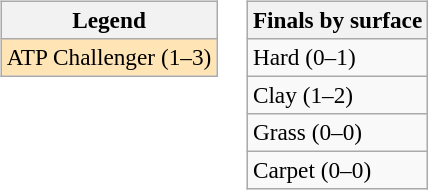<table>
<tr valign=top>
<td><br><table class=wikitable style=font-size:97%>
<tr>
<th>Legend</th>
</tr>
<tr bgcolor=moccasin>
<td>ATP Challenger (1–3)</td>
</tr>
</table>
</td>
<td><br><table class=wikitable style=font-size:97%>
<tr>
<th>Finals by surface</th>
</tr>
<tr>
<td>Hard (0–1)</td>
</tr>
<tr>
<td>Clay (1–2)</td>
</tr>
<tr>
<td>Grass (0–0)</td>
</tr>
<tr>
<td>Carpet (0–0)</td>
</tr>
</table>
</td>
</tr>
</table>
